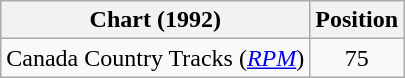<table class="wikitable sortable">
<tr>
<th scope="col">Chart (1992)</th>
<th scope="col">Position</th>
</tr>
<tr>
<td>Canada Country Tracks (<em><a href='#'>RPM</a></em>)</td>
<td align="center">75</td>
</tr>
</table>
